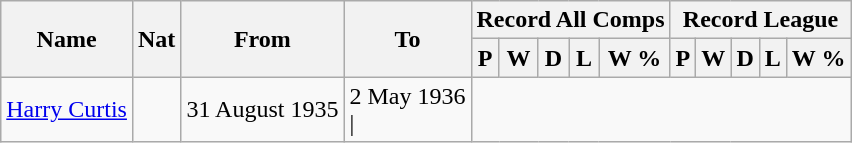<table class="wikitable" style="text-align: center">
<tr>
<th rowspan="2">Name</th>
<th rowspan="2">Nat</th>
<th rowspan="2">From</th>
<th rowspan="2">To</th>
<th colspan="5">Record All Comps</th>
<th colspan="5">Record League</th>
</tr>
<tr>
<th>P</th>
<th>W</th>
<th>D</th>
<th>L</th>
<th>W %</th>
<th>P</th>
<th>W</th>
<th>D</th>
<th>L</th>
<th>W %</th>
</tr>
<tr>
<td align=left><a href='#'>Harry Curtis</a></td>
<td></td>
<td align=left>31 August 1935</td>
<td align=left>2 May 1936<br>|</td>
</tr>
</table>
